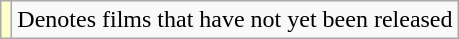<table class="wikitable">
<tr>
<td style="background:#ffc;"></td>
<td>Denotes films that have not yet been released</td>
</tr>
</table>
